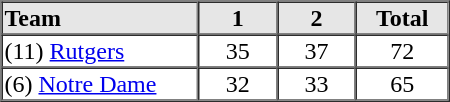<table border=1 cellspacing=0 width=300 style="margin-left:3em;">
<tr style="text-align:center; background-color:#e6e6e6;">
<th align=left width=25%>Team</th>
<th width=10%>1</th>
<th width=10%>2</th>
<th width=10%>Total</th>
</tr>
<tr style="text-align:center;">
<td align=left>(11) <a href='#'>Rutgers</a></td>
<td>35</td>
<td>37</td>
<td>72</td>
</tr>
<tr style="text-align:center;">
<td align=left>(6) <a href='#'>Notre Dame</a></td>
<td>32</td>
<td>33</td>
<td>65</td>
</tr>
<tr style="text-align:center;">
</tr>
</table>
